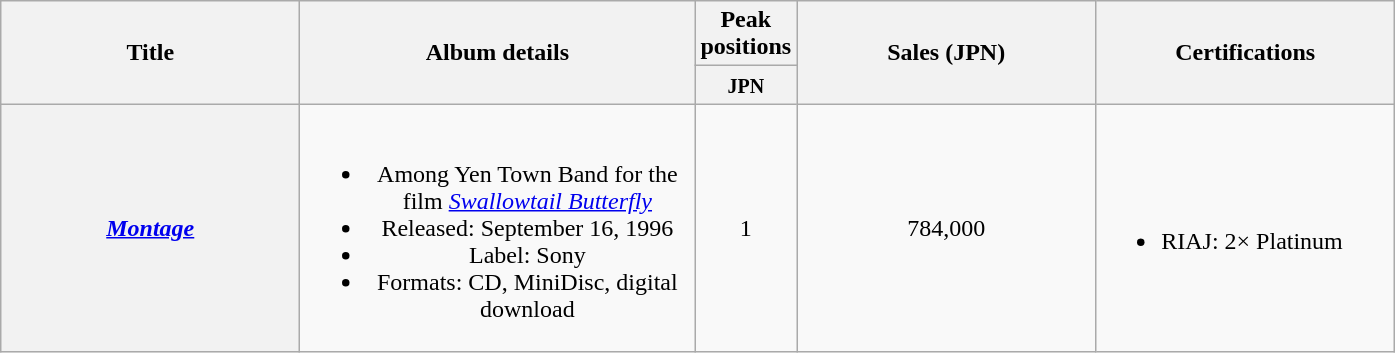<table class="wikitable plainrowheaders" style="text-align:center;">
<tr>
<th style="width:12em;" rowspan="2">Title</th>
<th style="width:16em;" rowspan="2">Album details</th>
<th colspan="1">Peak positions</th>
<th style="width:12em;" rowspan="2">Sales (JPN)</th>
<th style="width:12em;" rowspan="2">Certifications</th>
</tr>
<tr>
<th style="width:2.5em;"><small>JPN</small><br></th>
</tr>
<tr>
<th scope="row"><em><a href='#'>Montage</a></em></th>
<td><br><ul><li>Among Yen Town Band for the film <em><a href='#'>Swallowtail Butterfly</a></em></li><li>Released: September 16, 1996 </li><li>Label: Sony</li><li>Formats: CD, MiniDisc, digital download</li></ul></td>
<td>1</td>
<td>784,000</td>
<td align="left"><br><ul><li>RIAJ: 2× Platinum</li></ul></td>
</tr>
</table>
